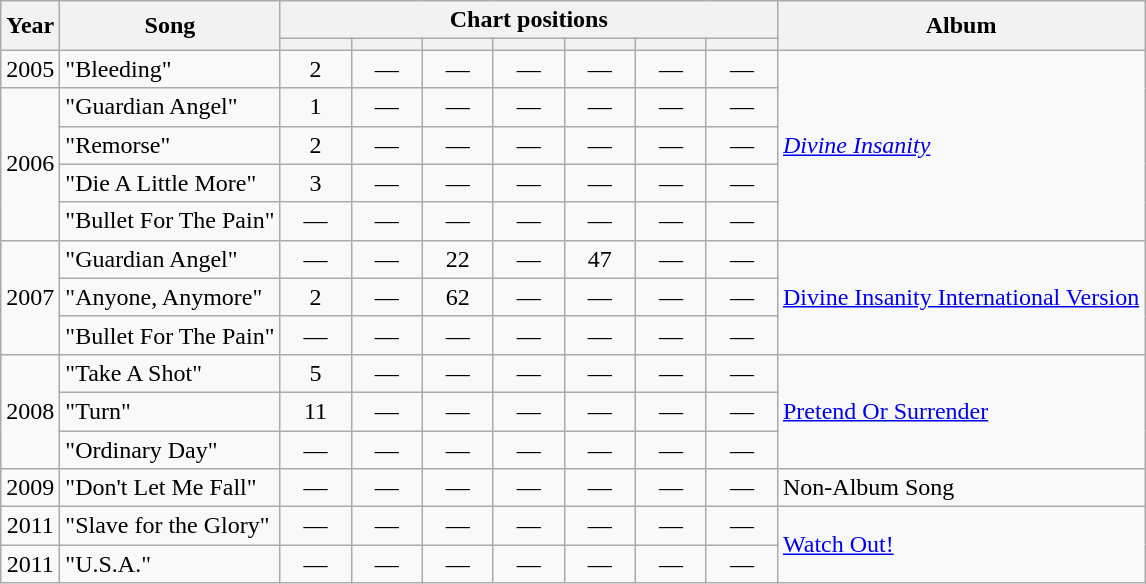<table class="wikitable">
<tr>
<th rowspan="2">Year</th>
<th rowspan="2">Song</th>
<th colspan="7">Chart positions</th>
<th rowspan="2">Album</th>
</tr>
<tr>
<th width="40"></th>
<th width="40"></th>
<th width="40"></th>
<th width="40"></th>
<th width="40"></th>
<th width="40"></th>
<th width="40"></th>
</tr>
<tr>
<td align="center">2005</td>
<td align="left">"Bleeding"</td>
<td align="center">2</td>
<td align="center">—</td>
<td align="center">—</td>
<td align="center">—</td>
<td align="center">—</td>
<td align="center">—</td>
<td align="center">—</td>
<td align="left" rowspan="5"><em><a href='#'>Divine Insanity</a></em></td>
</tr>
<tr>
<td align="center" rowspan="4">2006</td>
<td align="left">"Guardian Angel"</td>
<td align="center">1</td>
<td align="center">—</td>
<td align="center">—</td>
<td align="center">—</td>
<td align="center">—</td>
<td align="center">—</td>
<td align="center">—</td>
</tr>
<tr>
<td align="left">"Remorse"</td>
<td align="center">2</td>
<td align="center">—</td>
<td align="center">—</td>
<td align="center">—</td>
<td align="center">—</td>
<td align="center">—</td>
<td align="center">—</td>
</tr>
<tr>
<td align="left">"Die A Little More"</td>
<td align="center">3</td>
<td align="center">—</td>
<td align="center">—</td>
<td align="center">—</td>
<td align="center">—</td>
<td align="center">—</td>
<td align="center">—</td>
</tr>
<tr>
<td align="left">"Bullet For The Pain" </td>
<td align="center">—</td>
<td align="center">—</td>
<td align="center">—</td>
<td align="center">—</td>
<td align="center">—</td>
<td align="center">—</td>
<td align="center">—</td>
</tr>
<tr>
<td align="center" rowspan="3">2007</td>
<td align="left">"Guardian Angel"</td>
<td align="center">—</td>
<td align="center">—</td>
<td align="center">22</td>
<td align="center">—</td>
<td align="center">47</td>
<td align="center">—</td>
<td align="center">—</td>
<td align="left" rowspan="3"><a href='#'>Divine Insanity International Version</a></td>
</tr>
<tr>
<td align="left">"Anyone, Anymore"</td>
<td align="center">2</td>
<td align="center">—</td>
<td align="center">62</td>
<td align="center">—</td>
<td align="center">—</td>
<td align="center">—</td>
<td align="center">—</td>
</tr>
<tr>
<td align="left">"Bullet For The Pain" </td>
<td align="center">—</td>
<td align="center">—</td>
<td align="center">—</td>
<td align="center">—</td>
<td align="center">—</td>
<td align="center">—</td>
<td align="center">—</td>
</tr>
<tr>
<td align="center" rowspan="3">2008</td>
<td align="left">"Take A Shot"</td>
<td align="center">5</td>
<td align="center">—</td>
<td align="center">—</td>
<td align="center">—</td>
<td align="center">—</td>
<td align="center">—</td>
<td align="center">—</td>
<td align="left" rowspan="3"><a href='#'>Pretend Or Surrender</a></td>
</tr>
<tr>
<td align="left">"Turn"</td>
<td align="center">11</td>
<td align="center">—</td>
<td align="center">—</td>
<td align="center">—</td>
<td align="center">—</td>
<td align="center">—</td>
<td align="center">—</td>
</tr>
<tr>
<td align="left">"Ordinary Day" </td>
<td align="center">—</td>
<td align="center">—</td>
<td align="center">—</td>
<td align="center">—</td>
<td align="center">—</td>
<td align="center">—</td>
<td align="center">—</td>
</tr>
<tr>
<td align="center">2009</td>
<td align="left">"Don't Let Me Fall" </td>
<td align="center">—</td>
<td align="center">—</td>
<td align="center">—</td>
<td align="center">—</td>
<td align="center">—</td>
<td align="center">—</td>
<td align="center">—</td>
<td align="left" rowspan="1">Non-Album Song</td>
</tr>
<tr>
<td align="center">2011</td>
<td align="left">"Slave for the Glory"</td>
<td align="center">—</td>
<td align="center">—</td>
<td align="center">—</td>
<td align="center">—</td>
<td align="center">—</td>
<td align="center">—</td>
<td align="center">—</td>
<td align="left" rowspan="2"><a href='#'>Watch Out!</a></td>
</tr>
<tr>
<td align="center">2011</td>
<td align="left">"U.S.A."</td>
<td align="center">—</td>
<td align="center">—</td>
<td align="center">—</td>
<td align="center">—</td>
<td align="center">—</td>
<td align="center">—</td>
<td align="center">—</td>
</tr>
</table>
